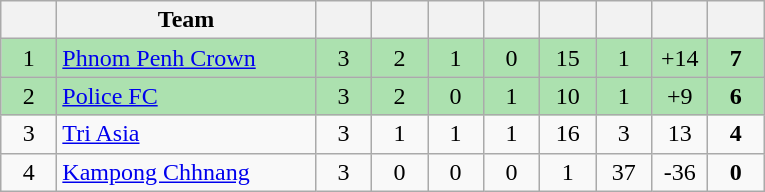<table class="wikitable" style="text-align: center;">
<tr>
<th width=30></th>
<th width=165>Team</th>
<th width=30></th>
<th width=30></th>
<th width=30></th>
<th width=30></th>
<th width=30></th>
<th width=30></th>
<th width=30></th>
<th width=30></th>
</tr>
<tr bgcolor=#ACE1AF>
<td>1</td>
<td align=left><a href='#'>Phnom Penh Crown</a></td>
<td>3</td>
<td>2</td>
<td>1</td>
<td>0</td>
<td>15</td>
<td>1</td>
<td>+14</td>
<td><strong>7</strong></td>
</tr>
<tr bgcolor=#ACE1AF>
<td>2</td>
<td align=left><a href='#'>Police FC</a></td>
<td>3</td>
<td>2</td>
<td>0</td>
<td>1</td>
<td>10</td>
<td>1</td>
<td>+9</td>
<td><strong>6</strong></td>
</tr>
<tr>
<td>3</td>
<td align=left><a href='#'>Tri Asia</a></td>
<td>3</td>
<td>1</td>
<td>1</td>
<td>1</td>
<td>16</td>
<td>3</td>
<td>13</td>
<td><strong>4</strong></td>
</tr>
<tr>
<td>4</td>
<td align=left><a href='#'>Kampong Chhnang</a></td>
<td>3</td>
<td>0</td>
<td>0</td>
<td>0</td>
<td>1</td>
<td>37</td>
<td>-36</td>
<td><strong>0</strong></td>
</tr>
</table>
